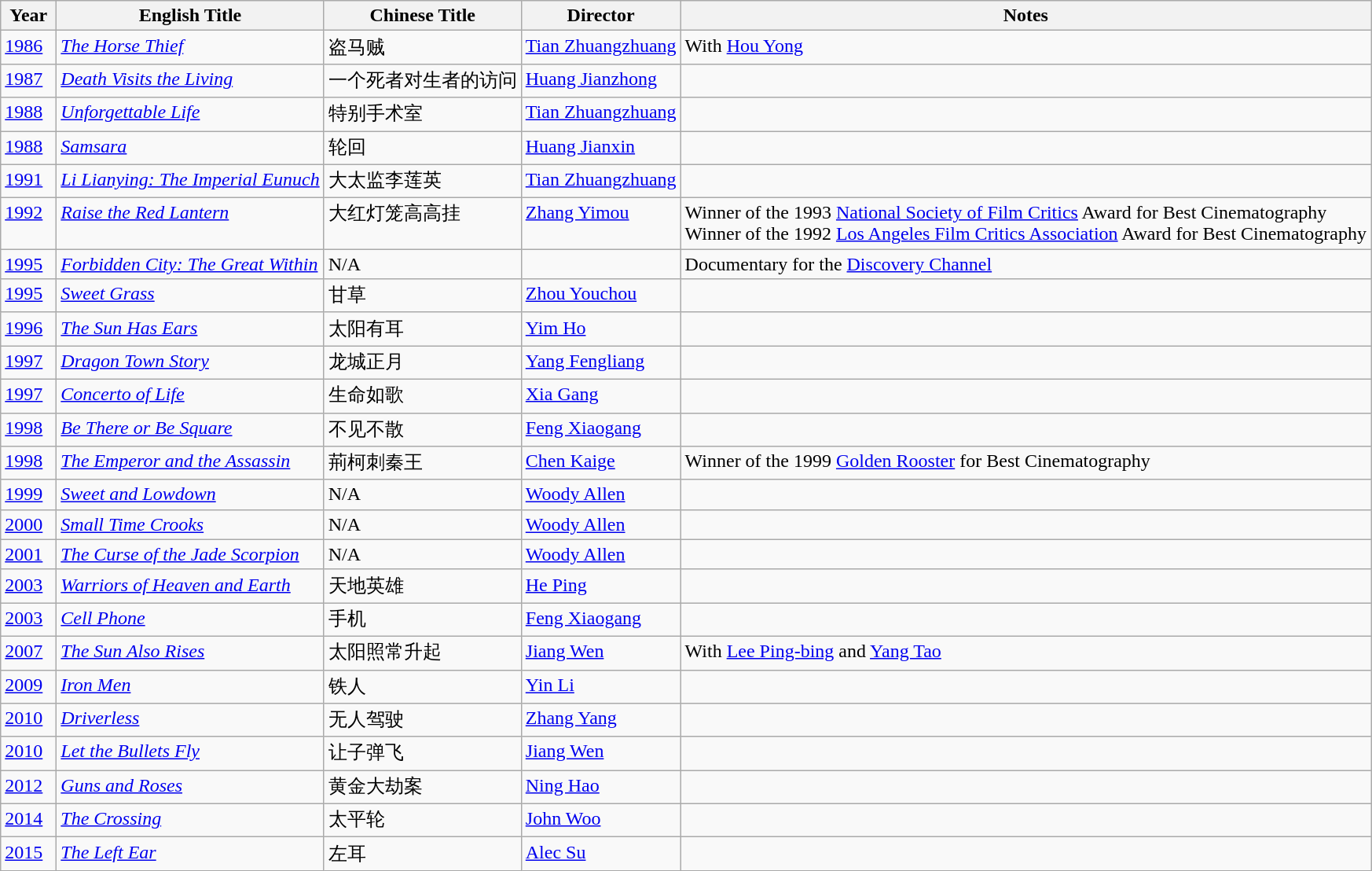<table class="wikitable">
<tr>
<th align="left" valign="top" width="40">Year</th>
<th align="left" valign="top">English Title</th>
<th align="left" valign="top">Chinese Title</th>
<th align="left" valign="top">Director</th>
<th align="left" valign="top">Notes</th>
</tr>
<tr>
<td align="left" valign="top"><a href='#'>1986</a></td>
<td align="left" valign="top"><em><a href='#'>The Horse Thief</a></em></td>
<td align="left" valign="top">盗马贼</td>
<td align="left" valign="top"><a href='#'>Tian Zhuangzhuang</a></td>
<td align="left" valign="top">With <a href='#'>Hou Yong</a></td>
</tr>
<tr>
<td align="left" valign="top"><a href='#'>1987</a></td>
<td align="left" valign="top"><em><a href='#'>Death Visits the Living</a></em></td>
<td align="left" valign="top">一个死者对生者的访问</td>
<td align="left" valign="top"><a href='#'>Huang Jianzhong</a></td>
<td align="left" valign="top"></td>
</tr>
<tr>
<td align="left" valign="top"><a href='#'>1988</a></td>
<td align="left" valign="top"><em><a href='#'>Unforgettable Life</a></em></td>
<td align="left" valign="top">特别手术室</td>
<td align="left" valign="top"><a href='#'>Tian Zhuangzhuang</a></td>
<td align="left" valign="top"></td>
</tr>
<tr>
<td align="left" valign="top"><a href='#'>1988</a></td>
<td align="left" valign="top"><em><a href='#'>Samsara</a></em></td>
<td align="left" valign="top">轮回</td>
<td align="left" valign="top"><a href='#'>Huang Jianxin</a></td>
<td align="left" valign="top"></td>
</tr>
<tr>
<td align="left" valign="top"><a href='#'>1991</a></td>
<td align="left" valign="top"><em><a href='#'>Li Lianying: The Imperial Eunuch</a></em></td>
<td align="left" valign="top">大太监李莲英</td>
<td align="left" valign="top"><a href='#'>Tian Zhuangzhuang</a></td>
<td align="left" valign="top"></td>
</tr>
<tr>
<td align="left" valign="top"><a href='#'>1992</a></td>
<td align="left" valign="top"><em><a href='#'>Raise the Red Lantern</a></em></td>
<td align="left" valign="top">大红灯笼高高挂</td>
<td align="left" valign="top"><a href='#'>Zhang Yimou</a></td>
<td align="left" valign="top">Winner of the 1993 <a href='#'>National Society of Film Critics</a> Award for Best Cinematography<br>Winner of the 1992 <a href='#'>Los Angeles Film Critics Association</a> Award for Best Cinematography</td>
</tr>
<tr>
<td align="left" valign="top"><a href='#'>1995</a></td>
<td align="left" valign="top"><em><a href='#'>Forbidden City: The Great Within</a></em></td>
<td align="left" valign="top">N/A</td>
<td align="left" valign="top"></td>
<td align="left" valign="top">Documentary for the <a href='#'>Discovery Channel</a></td>
</tr>
<tr>
<td align="left" valign="top"><a href='#'>1995</a></td>
<td align="left" valign="top"><em><a href='#'>Sweet Grass</a></em></td>
<td align="left" valign="top">甘草</td>
<td align="left" valign="top"><a href='#'>Zhou Youchou</a></td>
<td align="left" valign="top"></td>
</tr>
<tr>
<td align="left" valign="top"><a href='#'>1996</a></td>
<td align="left" valign="top"><em><a href='#'>The Sun Has Ears</a></em></td>
<td align="left" valign="top">太阳有耳</td>
<td align="left" valign="top"><a href='#'>Yim Ho</a></td>
<td align="left" valign="top"></td>
</tr>
<tr>
<td align="left" valign="top"><a href='#'>1997</a></td>
<td align="left" valign="top"><em><a href='#'>Dragon Town Story</a></em></td>
<td align="left" valign="top">龙城正月</td>
<td align="left" valign="top"><a href='#'>Yang Fengliang</a></td>
<td align="left" valign="top"></td>
</tr>
<tr>
<td align="left" valign="top"><a href='#'>1997</a></td>
<td align="left" valign="top"><em><a href='#'>Concerto of Life</a></em></td>
<td align="left" valign="top">生命如歌</td>
<td align="left" valign="top"><a href='#'>Xia Gang</a></td>
<td align="left" valign="top"></td>
</tr>
<tr>
<td align="left" valign="top"><a href='#'>1998</a></td>
<td align="left" valign="top"><em><a href='#'>Be There or Be Square</a></em></td>
<td align="left" valign="top">不见不散</td>
<td align="left" valign="top"><a href='#'>Feng Xiaogang</a></td>
<td align="left" valign="top"></td>
</tr>
<tr>
<td align="left" valign="top"><a href='#'>1998</a></td>
<td align="left" valign="top"><em><a href='#'>The Emperor and the Assassin</a></em></td>
<td align="left" valign="top">荊柯刺秦王</td>
<td align="left" valign="top"><a href='#'>Chen Kaige</a></td>
<td align="left" valign="top">Winner of the 1999 <a href='#'>Golden Rooster</a> for Best Cinematography</td>
</tr>
<tr>
<td align="left" valign="top"><a href='#'>1999</a></td>
<td align="left" valign="top"><em><a href='#'>Sweet and Lowdown</a></em></td>
<td align="left" valign="top">N/A</td>
<td align="left" valign="top"><a href='#'>Woody Allen</a></td>
<td align="left" valign="top"></td>
</tr>
<tr>
<td align="left" valign="top"><a href='#'>2000</a></td>
<td align="left" valign="top"><em><a href='#'>Small Time Crooks</a></em></td>
<td align="left" valign="top">N/A</td>
<td align="left" valign="top"><a href='#'>Woody Allen</a></td>
<td align="left" valign="top"></td>
</tr>
<tr>
<td align="left" valign="top"><a href='#'>2001</a></td>
<td align="left" valign="top"><em><a href='#'>The Curse of the Jade Scorpion</a></em></td>
<td align="left" valign="top">N/A</td>
<td align="left" valign="top"><a href='#'>Woody Allen</a></td>
<td align="left" valign="top"></td>
</tr>
<tr>
<td align="left" valign="top"><a href='#'>2003</a></td>
<td align="left" valign="top"><em><a href='#'>Warriors of Heaven and Earth</a></em></td>
<td align="left" valign="top">天地英雄</td>
<td align="left" valign="top"><a href='#'>He Ping</a></td>
<td align="left" valign="top"></td>
</tr>
<tr>
<td align="left" valign="top"><a href='#'>2003</a></td>
<td align="left" valign="top"><em><a href='#'>Cell Phone</a></em></td>
<td align="left" valign="top">手机</td>
<td align="left" valign="top"><a href='#'>Feng Xiaogang</a></td>
<td align="left" valign="top"></td>
</tr>
<tr>
<td align="left" valign="top"><a href='#'>2007</a></td>
<td align="left" valign="top"><em><a href='#'>The Sun Also Rises</a></em></td>
<td align="left" valign="top">太阳照常升起</td>
<td align="left" valign="top"><a href='#'>Jiang Wen</a></td>
<td align="left" valign="top">With <a href='#'>Lee Ping-bing</a> and <a href='#'>Yang Tao</a></td>
</tr>
<tr>
<td align="left" valign="top"><a href='#'>2009</a></td>
<td align="left" valign="top"><em><a href='#'>Iron Men</a></em></td>
<td align="left" valign="top">铁人</td>
<td align="left" valign="top"><a href='#'>Yin Li</a></td>
<td align="left" valign="top"></td>
</tr>
<tr>
<td align="left" valign="top"><a href='#'>2010</a></td>
<td align="left" valign="top"><em><a href='#'>Driverless</a></em></td>
<td align="left" valign="top">无人驾驶</td>
<td align="left" valign="top"><a href='#'>Zhang Yang</a></td>
<td align="left" valign="top"></td>
</tr>
<tr>
<td align="left" valign="top"><a href='#'>2010</a></td>
<td align="left" valign="top"><em><a href='#'>Let the Bullets Fly</a></em></td>
<td align="left" valign="top">让子弹飞</td>
<td align="left" valign="top"><a href='#'>Jiang Wen</a></td>
<td align="left" valign="top"></td>
</tr>
<tr>
<td align="left" valign="top"><a href='#'>2012</a></td>
<td align="left" valign="top"><em><a href='#'>Guns and Roses</a></em></td>
<td align="left" valign="top">黄金大劫案</td>
<td align="left" valign="top"><a href='#'>Ning Hao</a></td>
<td align="left" valign="top"></td>
</tr>
<tr>
<td align="left" valign="top"><a href='#'>2014</a></td>
<td align="left" valign="top"><em><a href='#'>The Crossing</a></em></td>
<td align="left" valign="top">太平轮</td>
<td align="left" valign="top"><a href='#'>John Woo</a></td>
<td align="left" valign="top"></td>
</tr>
<tr>
<td align="left" valign="top"><a href='#'>2015</a></td>
<td align="left" valign="top"><em><a href='#'>The Left Ear</a></em></td>
<td align="left" valign="top">左耳</td>
<td align="left" valign="top"><a href='#'>Alec Su</a></td>
<td align="left" valign="top"></td>
</tr>
</table>
